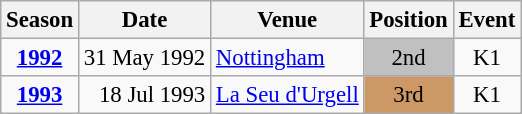<table class="wikitable" style="text-align:center; font-size:95%;">
<tr>
<th>Season</th>
<th>Date</th>
<th>Venue</th>
<th>Position</th>
<th>Event</th>
</tr>
<tr>
<td><strong><a href='#'>1992</a></strong></td>
<td align=right>31 May 1992</td>
<td align=left><a href='#'>Nottingham</a></td>
<td bgcolor=silver>2nd</td>
<td>K1</td>
</tr>
<tr>
<td><strong><a href='#'>1993</a></strong></td>
<td align=right>18 Jul 1993</td>
<td align=left><a href='#'>La Seu d'Urgell</a></td>
<td bgcolor=cc9966>3rd</td>
<td>K1</td>
</tr>
</table>
